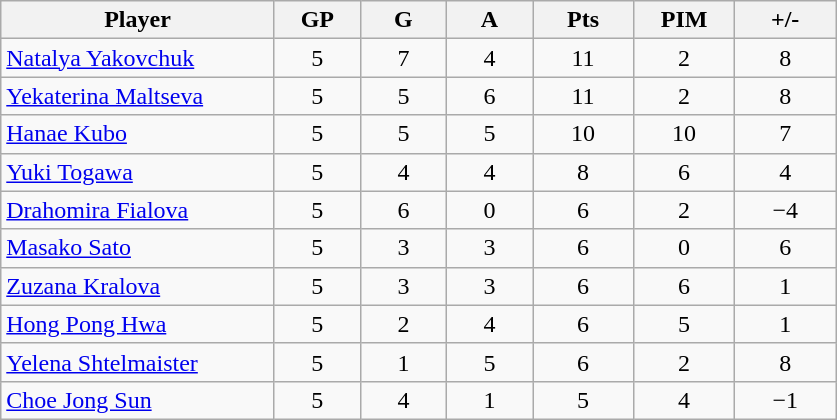<table class="wikitable sortable" style="text-align:center;">
<tr>
<th width="175px">Player</th>
<th width="50px">GP</th>
<th width="50px">G</th>
<th width="50px">A</th>
<th width="60px">Pts</th>
<th width="60px">PIM</th>
<th width="60px">+/-</th>
</tr>
<tr align=center>
<td align=left> <a href='#'>Natalya Yakovchuk</a></td>
<td>5</td>
<td>7</td>
<td>4</td>
<td>11</td>
<td>2</td>
<td>8</td>
</tr>
<tr align=center>
<td align=left> <a href='#'>Yekaterina Maltseva</a></td>
<td>5</td>
<td>5</td>
<td>6</td>
<td>11</td>
<td>2</td>
<td>8</td>
</tr>
<tr align=center>
<td align=left> <a href='#'>Hanae Kubo</a></td>
<td>5</td>
<td>5</td>
<td>5</td>
<td>10</td>
<td>10</td>
<td>7</td>
</tr>
<tr align=center>
<td align=left> <a href='#'>Yuki Togawa</a></td>
<td>5</td>
<td>4</td>
<td>4</td>
<td>8</td>
<td>6</td>
<td>4</td>
</tr>
<tr align=center>
<td align=left> <a href='#'>Drahomira Fialova</a></td>
<td>5</td>
<td>6</td>
<td>0</td>
<td>6</td>
<td>2</td>
<td>−4</td>
</tr>
<tr align=center>
<td align=left> <a href='#'>Masako Sato</a></td>
<td>5</td>
<td>3</td>
<td>3</td>
<td>6</td>
<td>0</td>
<td>6</td>
</tr>
<tr align=center>
<td align=left> <a href='#'>Zuzana Kralova</a></td>
<td>5</td>
<td>3</td>
<td>3</td>
<td>6</td>
<td>6</td>
<td>1</td>
</tr>
<tr align=center>
<td align=left> <a href='#'>Hong Pong Hwa</a></td>
<td>5</td>
<td>2</td>
<td>4</td>
<td>6</td>
<td>5</td>
<td>1</td>
</tr>
<tr align=center>
<td align=left> <a href='#'>Yelena Shtelmaister</a></td>
<td>5</td>
<td>1</td>
<td>5</td>
<td>6</td>
<td>2</td>
<td>8</td>
</tr>
<tr align=center>
<td align=left> <a href='#'>Choe Jong Sun</a></td>
<td>5</td>
<td>4</td>
<td>1</td>
<td>5</td>
<td>4</td>
<td>−1</td>
</tr>
</table>
